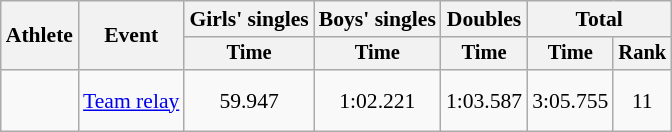<table class="wikitable" style="font-size:90%">
<tr>
<th rowspan="2">Athlete</th>
<th rowspan="2">Event</th>
<th colspan=1>Girls' singles</th>
<th colspan=1>Boys' singles</th>
<th colspan=1>Doubles</th>
<th colspan=2>Total</th>
</tr>
<tr style="font-size:95%">
<th>Time</th>
<th>Time</th>
<th>Time</th>
<th>Time</th>
<th>Rank</th>
</tr>
<tr align=center>
<td align=left><br><br></td>
<td align=left><a href='#'>Team relay</a></td>
<td>59.947</td>
<td>1:02.221</td>
<td>1:03.587</td>
<td>3:05.755</td>
<td>11</td>
</tr>
</table>
